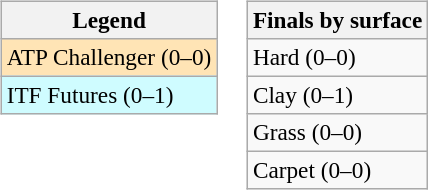<table>
<tr valign=top>
<td><br><table class=wikitable style=font-size:97%>
<tr>
<th>Legend</th>
</tr>
<tr bgcolor=moccasin>
<td>ATP Challenger (0–0)</td>
</tr>
<tr bgcolor=cffcff>
<td>ITF Futures (0–1)</td>
</tr>
</table>
</td>
<td><br><table class=wikitable style=font-size:97%>
<tr>
<th>Finals by surface</th>
</tr>
<tr>
<td>Hard (0–0)</td>
</tr>
<tr>
<td>Clay (0–1)</td>
</tr>
<tr>
<td>Grass (0–0)</td>
</tr>
<tr>
<td>Carpet (0–0)</td>
</tr>
</table>
</td>
</tr>
</table>
